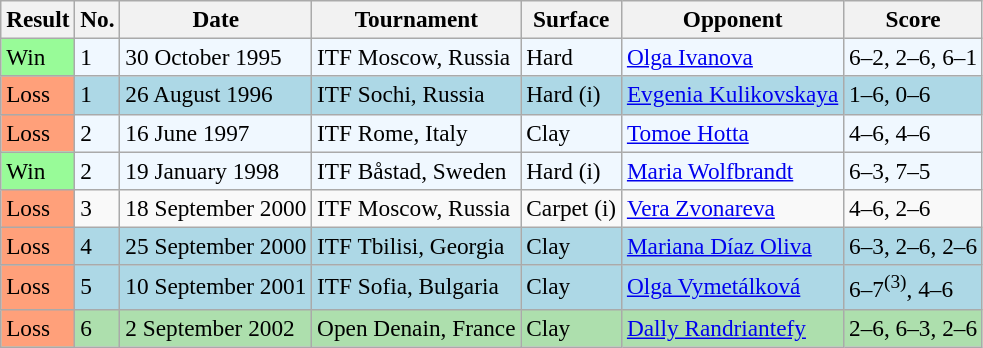<table class="sortable wikitable" style=font-size:97%>
<tr>
<th>Result</th>
<th>No.</th>
<th>Date</th>
<th>Tournament</th>
<th>Surface</th>
<th>Opponent</th>
<th class="unsortable">Score</th>
</tr>
<tr style="background:#f0f8ff;">
<td style="background:#98fb98;">Win</td>
<td>1</td>
<td>30 October 1995</td>
<td>ITF Moscow, Russia</td>
<td>Hard</td>
<td> <a href='#'>Olga Ivanova</a></td>
<td>6–2, 2–6, 6–1</td>
</tr>
<tr style="background:lightblue;">
<td style="background:#ffa07a;">Loss</td>
<td>1</td>
<td>26 August 1996</td>
<td>ITF Sochi, Russia</td>
<td>Hard (i)</td>
<td> <a href='#'>Evgenia Kulikovskaya</a></td>
<td>1–6, 0–6</td>
</tr>
<tr style="background:#f0f8ff;">
<td style="background:#ffa07a;">Loss</td>
<td>2</td>
<td>16 June 1997</td>
<td>ITF Rome, Italy</td>
<td>Clay</td>
<td> <a href='#'>Tomoe Hotta</a></td>
<td>4–6, 4–6</td>
</tr>
<tr bgcolor=f0f8ff>
<td style="background:#98fb98;">Win</td>
<td>2</td>
<td>19 January 1998</td>
<td>ITF Båstad, Sweden</td>
<td>Hard (i)</td>
<td> <a href='#'>Maria Wolfbrandt</a></td>
<td>6–3, 7–5</td>
</tr>
<tr>
<td style="background:#ffa07a;">Loss</td>
<td>3</td>
<td>18 September 2000</td>
<td>ITF Moscow, Russia</td>
<td>Carpet (i)</td>
<td> <a href='#'>Vera Zvonareva</a></td>
<td>4–6, 2–6</td>
</tr>
<tr style="background:lightblue;">
<td style="background:#ffa07a;">Loss</td>
<td>4</td>
<td>25 September 2000</td>
<td>ITF Tbilisi, Georgia</td>
<td>Clay</td>
<td> <a href='#'>Mariana Díaz Oliva</a></td>
<td>6–3, 2–6, 2–6</td>
</tr>
<tr style="background:lightblue;">
<td style="background:#ffa07a;">Loss</td>
<td>5</td>
<td>10 September 2001</td>
<td>ITF Sofia, Bulgaria</td>
<td>Clay</td>
<td> <a href='#'>Olga Vymetálková</a></td>
<td>6–7<sup>(3)</sup>, 4–6</td>
</tr>
<tr style="background:#addfad;">
<td style="background:#ffa07a;">Loss</td>
<td>6</td>
<td>2 September 2002</td>
<td>Open Denain, France</td>
<td>Clay</td>
<td> <a href='#'>Dally Randriantefy</a></td>
<td>2–6, 6–3, 2–6</td>
</tr>
</table>
